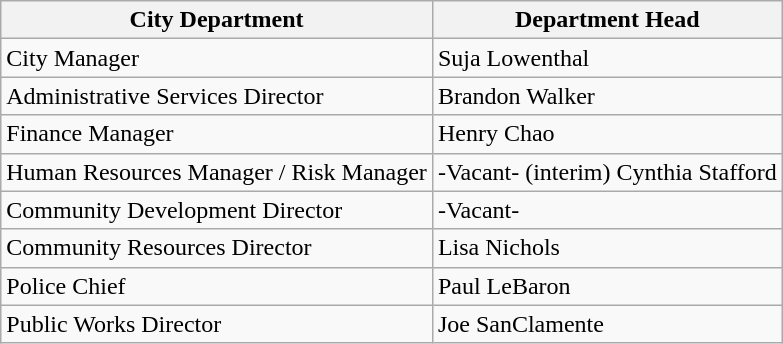<table class="wikitable">
<tr>
<th>City Department</th>
<th>Department Head</th>
</tr>
<tr>
<td>City Manager</td>
<td>Suja Lowenthal</td>
</tr>
<tr>
<td>Administrative Services Director</td>
<td>Brandon Walker</td>
</tr>
<tr>
<td>Finance Manager</td>
<td>Henry Chao</td>
</tr>
<tr>
<td>Human Resources Manager / Risk Manager</td>
<td>-Vacant-  (interim) Cynthia Stafford</td>
</tr>
<tr>
<td>Community Development Director</td>
<td>-Vacant-</td>
</tr>
<tr>
<td>Community Resources Director</td>
<td>Lisa Nichols</td>
</tr>
<tr>
<td>Police Chief</td>
<td>Paul LeBaron</td>
</tr>
<tr>
<td>Public Works Director</td>
<td>Joe SanClamente</td>
</tr>
</table>
